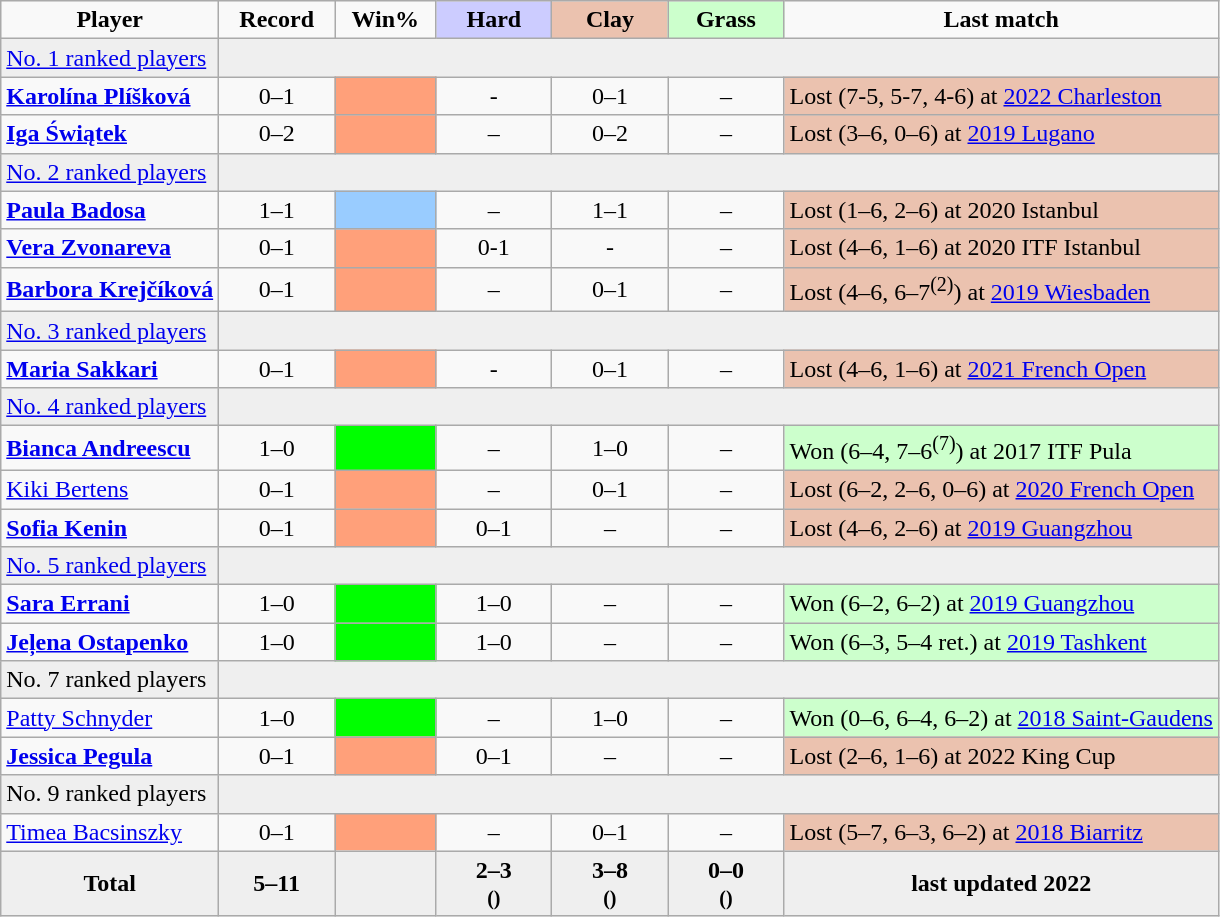<table class="sortable wikitable nowrap" style="text-align:center">
<tr>
<td><strong>Player</strong></td>
<td width="70"><strong>Record</strong></td>
<td width="60"><strong>Win%</strong></td>
<td style="width:70px; background:#ccf;"><strong>Hard</strong></td>
<td style="width:70px; background:#ebc2af;"><strong>Clay</strong></td>
<td style="width:70px; background:#cfc;"><strong>Grass</strong></td>
<td><strong>Last match</strong></td>
</tr>
<tr bgcolor="efefef">
<td align="left"><a href='#'>No. 1 ranked players</a></td>
<td colspan="6"></td>
</tr>
<tr>
<td align="left"><strong> <a href='#'>Karolína Plíšková</a></strong></td>
<td>0–1</td>
<td bgcolor="ffa07a"></td>
<td>-</td>
<td>0–1</td>
<td>–</td>
<td align="left" bgcolor="ebc2af">Lost (7-5, 5-7, 4-6) at <a href='#'>2022 Charleston</a></td>
</tr>
<tr>
<td align="left"><strong> <a href='#'>Iga Świątek</a></strong></td>
<td>0–2</td>
<td bgcolor="ffa07a"></td>
<td>–</td>
<td>0–2</td>
<td>–</td>
<td align="left" bgcolor="ebc2af">Lost (3–6, 0–6) at <a href='#'>2019 Lugano</a></td>
</tr>
<tr bgcolor="efefef">
<td align="left"><a href='#'>No. 2 ranked players</a></td>
<td colspan="6"></td>
</tr>
<tr>
<td align=left><strong> <a href='#'>Paula Badosa</a></strong></td>
<td>1–1</td>
<td bgcolor=#9cf></td>
<td>–</td>
<td>1–1</td>
<td>–</td>
<td align="left" bgcolor="ebc2af">Lost (1–6, 2–6) at 2020 Istanbul</td>
</tr>
<tr>
<td align="left"><strong> <a href='#'>Vera Zvonareva</a></strong></td>
<td>0–1</td>
<td bgcolor="ffa07a"></td>
<td>0-1</td>
<td>-</td>
<td>–</td>
<td align="left" bgcolor="ebc2af">Lost (4–6, 1–6) at 2020 ITF Istanbul</td>
</tr>
<tr>
<td align="left"><strong> <a href='#'>Barbora Krejčíková</a></strong></td>
<td>0–1</td>
<td bgcolor="ffa07a"></td>
<td>–</td>
<td>0–1</td>
<td>–</td>
<td align="left" bgcolor="ebc2af">Lost (4–6, 6–7<sup>(2)</sup>) at <a href='#'>2019 Wiesbaden</a></td>
</tr>
<tr bgcolor="efefef">
<td align="left"><a href='#'>No. 3 ranked players</a></td>
<td colspan="6"></td>
</tr>
<tr>
<td align="left"><strong> <a href='#'>Maria Sakkari</a></strong></td>
<td>0–1</td>
<td bgcolor="ffa07a"></td>
<td>-</td>
<td>0–1</td>
<td>–</td>
<td align="left" bgcolor="ebc2af">Lost (4–6, 1–6) at  <a href='#'>2021 French Open</a></td>
</tr>
<tr bgcolor="efefef">
<td align="left"><a href='#'>No. 4 ranked players</a></td>
<td colspan="6"></td>
</tr>
<tr>
<td align="left"><strong> <a href='#'>Bianca Andreescu</a></strong></td>
<td>1–0</td>
<td bgcolor="lime"></td>
<td>–</td>
<td>1–0</td>
<td>–</td>
<td align="left" bgcolor="ccffcc">Won (6–4, 7–6<sup>(7)</sup>) at 2017 ITF Pula</td>
</tr>
<tr>
<td align="left"> <a href='#'>Kiki Bertens</a></td>
<td>0–1</td>
<td bgcolor="ffa07a"></td>
<td>–</td>
<td>0–1</td>
<td>–</td>
<td align="left" bgcolor="ebc2af">Lost (6–2, 2–6, 0–6) at <a href='#'>2020 French Open</a></td>
</tr>
<tr>
<td align="left"><strong> <a href='#'>Sofia Kenin</a></strong></td>
<td>0–1</td>
<td bgcolor="ffa07a"></td>
<td>0–1</td>
<td>–</td>
<td>–</td>
<td align="left" bgcolor="ebc2af">Lost (4–6, 2–6) at <a href='#'>2019 Guangzhou</a></td>
</tr>
<tr bgcolor="efefef">
<td align="left"><a href='#'>No. 5 ranked players</a></td>
<td colspan="6"></td>
</tr>
<tr>
<td align="left"><strong> <a href='#'>Sara Errani</a></strong></td>
<td>1–0</td>
<td bgcolor="lime"></td>
<td>1–0</td>
<td>–</td>
<td>–</td>
<td align="left" bgcolor="ccffcc">Won (6–2, 6–2) at <a href='#'>2019 Guangzhou</a></td>
</tr>
<tr>
<td align="left"><strong> <a href='#'>Jeļena Ostapenko</a></strong></td>
<td>1–0</td>
<td bgcolor="lime"></td>
<td>1–0</td>
<td>–</td>
<td>–</td>
<td align="left" bgcolor="ccffcc">Won (6–3, 5–4 ret.) at <a href='#'>2019 Tashkent</a></td>
</tr>
<tr bgcolor="efefef">
<td align="left">No. 7 ranked players</td>
<td colspan="6"></td>
</tr>
<tr>
<td align="left"> <a href='#'>Patty Schnyder</a></td>
<td>1–0</td>
<td bgcolor="lime"></td>
<td>–</td>
<td>1–0</td>
<td>–</td>
<td align="left" bgcolor="ccffcc">Won (0–6, 6–4, 6–2) at <a href='#'>2018 Saint-Gaudens</a></td>
</tr>
<tr>
<td align=left><strong> <a href='#'>Jessica Pegula</a></strong></td>
<td>0–1</td>
<td bgcolor="ffa07a"></td>
<td>0–1</td>
<td>–</td>
<td>–</td>
<td align="left" bgcolor="ebc2af">Lost (2–6, 1–6) at 2022 King Cup</td>
</tr>
<tr bgcolor=efefef>
<td align="left">No. 9 ranked players</td>
<td colspan="6"></td>
</tr>
<tr>
<td align="left"> <a href='#'>Timea Bacsinszky</a></td>
<td>0–1</td>
<td bgcolor="ffa07a"></td>
<td>–</td>
<td>0–1</td>
<td>–</td>
<td align="left" bgcolor="ebc2af">Lost (5–7, 6–3, 6–2) at <a href='#'>2018 Biarritz</a></td>
</tr>
<tr class="sortbottom" style="font-weight:bold;background:#efefef;text-align:center">
<td>Total</td>
<td>5–11</td>
<td></td>
<td>2–3 <br> <small>()</small></td>
<td>3–8 <br> <small>()</small></td>
<td>0–0 <br> <small>()</small></td>
<td>last updated 2022</td>
</tr>
</table>
